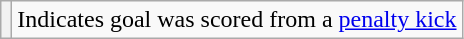<table class="wikitable plainrowheaders">
<tr>
<th scope=row style="text-align:center"></th>
<td>Indicates goal was scored from a <a href='#'>penalty kick</a></td>
</tr>
</table>
